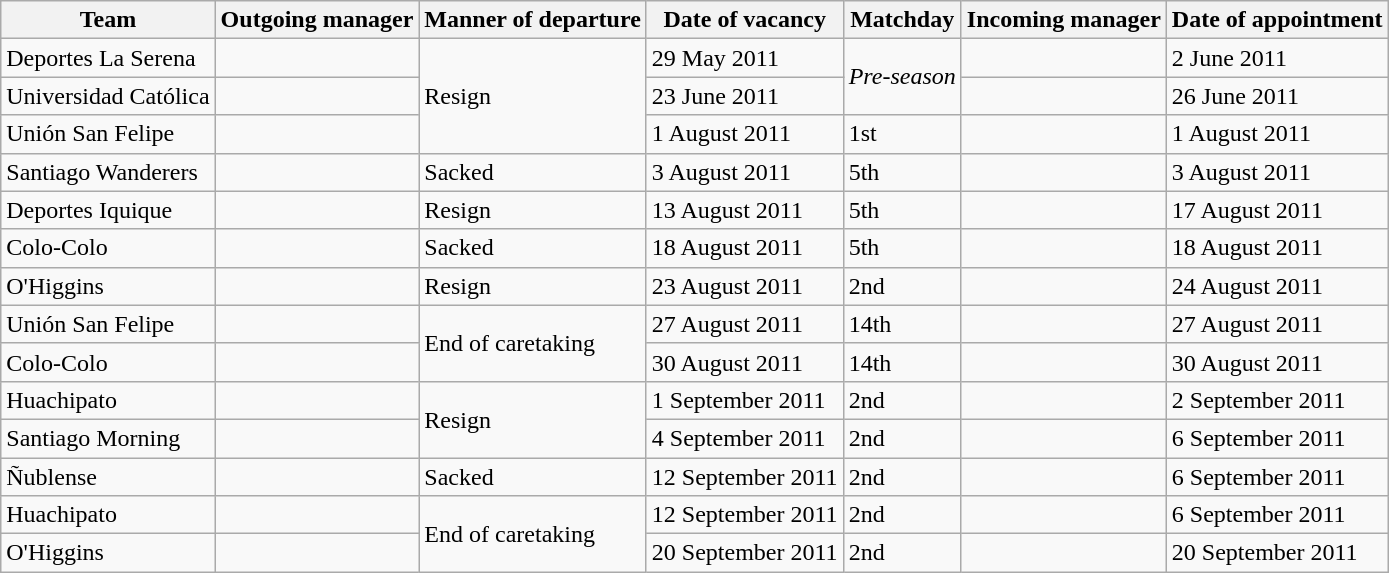<table class="wikitable sortable">
<tr>
<th>Team</th>
<th>Outgoing manager</th>
<th>Manner of departure</th>
<th>Date of vacancy</th>
<th>Matchday</th>
<th>Incoming manager</th>
<th>Date of appointment</th>
</tr>
<tr>
<td>Deportes La Serena</td>
<td></td>
<td rowspan=3>Resign</td>
<td>29 May 2011</td>
<td rowspan=2><em>Pre-season</em></td>
<td></td>
<td>2 June 2011</td>
</tr>
<tr>
<td>Universidad Católica</td>
<td></td>
<td>23 June 2011</td>
<td></td>
<td>26 June 2011</td>
</tr>
<tr>
<td>Unión San Felipe</td>
<td></td>
<td>1 August 2011</td>
<td>1st</td>
<td></td>
<td>1 August 2011</td>
</tr>
<tr>
<td>Santiago Wanderers</td>
<td></td>
<td rowspan=1>Sacked</td>
<td>3 August 2011</td>
<td>5th</td>
<td></td>
<td>3 August 2011</td>
</tr>
<tr>
<td>Deportes Iquique</td>
<td></td>
<td rowspan=1>Resign</td>
<td>13 August 2011</td>
<td>5th</td>
<td></td>
<td>17 August 2011</td>
</tr>
<tr>
<td>Colo-Colo</td>
<td></td>
<td rowspan=1>Sacked</td>
<td>18 August 2011</td>
<td>5th</td>
<td></td>
<td>18 August 2011</td>
</tr>
<tr>
<td>O'Higgins</td>
<td></td>
<td rowspan=1>Resign</td>
<td>23 August 2011</td>
<td>2nd</td>
<td></td>
<td>24 August 2011</td>
</tr>
<tr>
<td>Unión San Felipe</td>
<td></td>
<td rowspan=2>End of caretaking</td>
<td>27 August 2011</td>
<td>14th</td>
<td></td>
<td>27 August 2011</td>
</tr>
<tr>
<td>Colo-Colo</td>
<td></td>
<td>30 August 2011</td>
<td>14th</td>
<td></td>
<td>30 August 2011</td>
</tr>
<tr>
<td>Huachipato</td>
<td></td>
<td rowspan=2>Resign</td>
<td>1 September 2011</td>
<td>2nd</td>
<td></td>
<td>2 September 2011</td>
</tr>
<tr>
<td>Santiago Morning</td>
<td></td>
<td>4 September 2011</td>
<td>2nd</td>
<td></td>
<td>6 September 2011</td>
</tr>
<tr>
<td>Ñublense</td>
<td></td>
<td>Sacked</td>
<td>12 September 2011</td>
<td>2nd</td>
<td></td>
<td>6 September 2011</td>
</tr>
<tr>
<td>Huachipato</td>
<td></td>
<td rowspan=2>End of caretaking</td>
<td>12 September 2011</td>
<td>2nd</td>
<td></td>
<td>6 September 2011</td>
</tr>
<tr>
<td>O'Higgins</td>
<td></td>
<td>20 September 2011</td>
<td>2nd</td>
<td></td>
<td>20 September 2011</td>
</tr>
</table>
